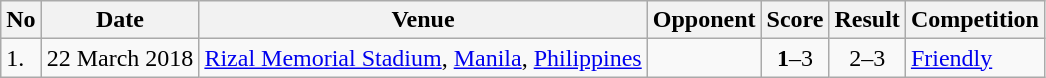<table class="wikitable" style="font-size:100%;">
<tr>
<th>No</th>
<th>Date</th>
<th>Venue</th>
<th>Opponent</th>
<th>Score</th>
<th>Result</th>
<th>Competition</th>
</tr>
<tr>
<td>1.</td>
<td>22 March 2018</td>
<td><a href='#'>Rizal Memorial Stadium</a>, <a href='#'>Manila</a>, <a href='#'>Philippines</a></td>
<td></td>
<td align=center><strong>1</strong>–3</td>
<td align=center>2–3</td>
<td><a href='#'>Friendly</a></td>
</tr>
</table>
